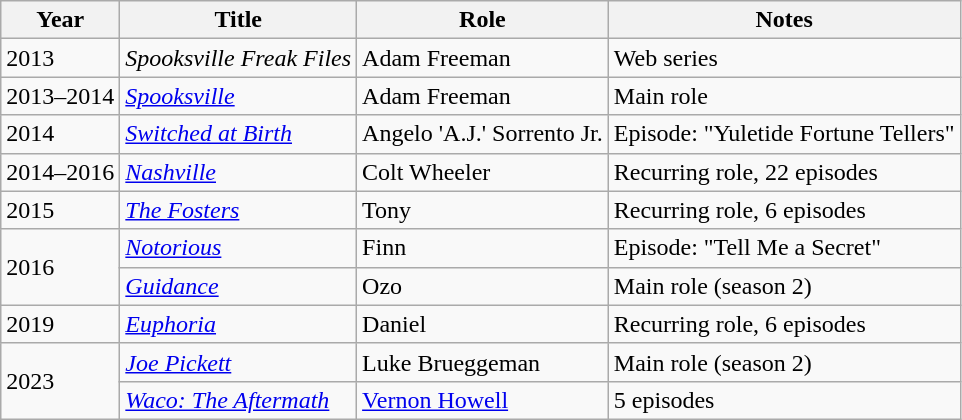<table class="wikitable">
<tr>
<th>Year</th>
<th>Title</th>
<th>Role</th>
<th>Notes</th>
</tr>
<tr>
<td>2013</td>
<td><em>Spooksville Freak Files</em></td>
<td>Adam Freeman</td>
<td>Web series</td>
</tr>
<tr>
<td>2013–2014</td>
<td><em><a href='#'>Spooksville</a></em></td>
<td>Adam Freeman</td>
<td>Main role</td>
</tr>
<tr>
<td>2014</td>
<td><em><a href='#'>Switched at Birth</a></em></td>
<td>Angelo 'A.J.' Sorrento Jr.</td>
<td>Episode: "Yuletide Fortune Tellers"</td>
</tr>
<tr>
<td>2014–2016</td>
<td><em><a href='#'>Nashville</a></em></td>
<td>Colt Wheeler</td>
<td>Recurring role, 22 episodes</td>
</tr>
<tr>
<td>2015</td>
<td><em><a href='#'>The Fosters</a></em></td>
<td>Tony</td>
<td>Recurring role, 6 episodes</td>
</tr>
<tr>
<td rowspan="2">2016</td>
<td><em><a href='#'>Notorious</a></em></td>
<td>Finn</td>
<td>Episode: "Tell Me a Secret"</td>
</tr>
<tr>
<td><em><a href='#'>Guidance</a></em></td>
<td>Ozo</td>
<td>Main role (season 2)</td>
</tr>
<tr>
<td>2019</td>
<td><em><a href='#'>Euphoria</a></em></td>
<td>Daniel</td>
<td>Recurring role, 6 episodes</td>
</tr>
<tr>
<td rowspan="2">2023</td>
<td><em><a href='#'>Joe Pickett</a></em></td>
<td>Luke Brueggeman</td>
<td>Main role (season 2)</td>
</tr>
<tr>
<td><em><a href='#'>Waco: The Aftermath</a></em></td>
<td><a href='#'>Vernon Howell</a></td>
<td>5 episodes</td>
</tr>
</table>
